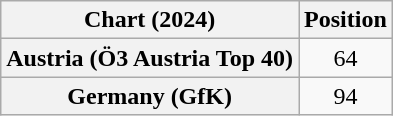<table class="wikitable sortable plainrowheaders" style="text-align:center">
<tr>
<th scope="col">Chart (2024)</th>
<th scope="col">Position</th>
</tr>
<tr>
<th scope="row">Austria (Ö3 Austria Top 40)</th>
<td>64</td>
</tr>
<tr>
<th scope="row">Germany (GfK)</th>
<td>94</td>
</tr>
</table>
